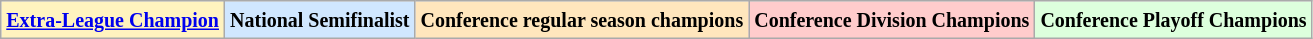<table class="wikitable">
<tr>
<td bgcolor="#FFF3BF"><small><strong><a href='#'>Extra-League Champion</a></strong></small></td>
<td bgcolor="#D0E7FF"><small><strong>National Semifinalist</strong></small></td>
<td bgcolor="#FFE6BD"><small><strong>Conference regular season champions</strong></small></td>
<td bgcolor="#FFCCCC"><small><strong>Conference Division Champions</strong></small></td>
<td bgcolor="#ddffdd"><small><strong>Conference Playoff Champions</strong></small></td>
</tr>
</table>
